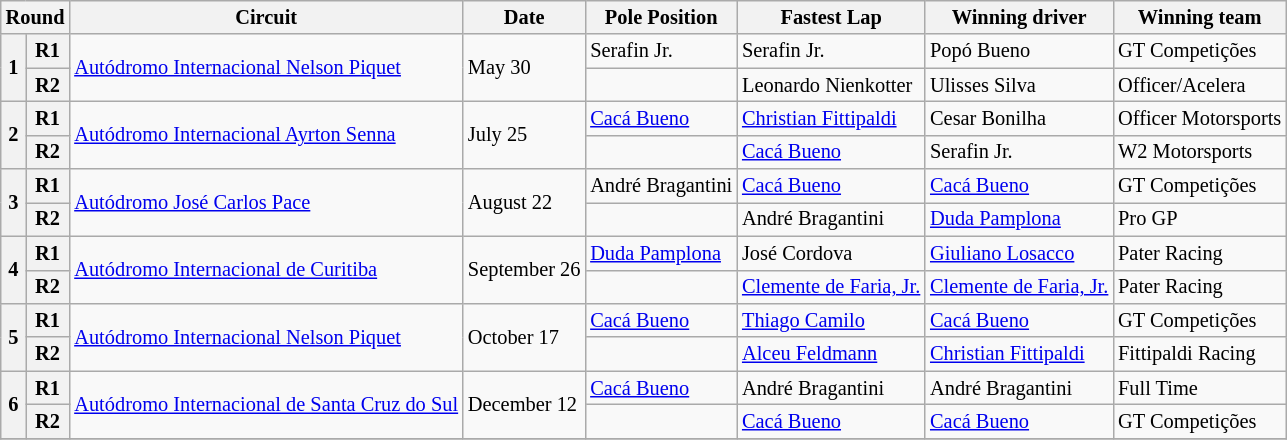<table class="wikitable" style="font-size: 85%;">
<tr>
<th colspan=2>Round</th>
<th>Circuit</th>
<th>Date</th>
<th>Pole Position</th>
<th>Fastest Lap</th>
<th>Winning driver</th>
<th>Winning team</th>
</tr>
<tr>
<th rowspan=2>1</th>
<th>R1</th>
<td rowspan=2> <a href='#'>Autódromo Internacional Nelson Piquet</a></td>
<td rowspan=2>May 30</td>
<td> Serafin Jr.</td>
<td> Serafin Jr.</td>
<td> Popó Bueno</td>
<td>GT Competições</td>
</tr>
<tr>
<th>R2</th>
<td></td>
<td> Leonardo Nienkotter</td>
<td> Ulisses Silva</td>
<td>Officer/Acelera</td>
</tr>
<tr>
<th rowspan=2>2</th>
<th>R1</th>
<td rowspan=2> <a href='#'>Autódromo Internacional Ayrton Senna</a></td>
<td rowspan=2>July 25</td>
<td> <a href='#'>Cacá Bueno</a></td>
<td> <a href='#'>Christian Fittipaldi</a></td>
<td> Cesar Bonilha</td>
<td>Officer Motorsports</td>
</tr>
<tr>
<th>R2</th>
<td></td>
<td> <a href='#'>Cacá Bueno</a></td>
<td> Serafin Jr.</td>
<td>W2 Motorsports</td>
</tr>
<tr>
<th rowspan=2>3</th>
<th>R1</th>
<td rowspan=2> <a href='#'>Autódromo José Carlos Pace</a></td>
<td rowspan=2>August 22</td>
<td> André Bragantini</td>
<td> <a href='#'>Cacá Bueno</a></td>
<td> <a href='#'>Cacá Bueno</a></td>
<td>GT Competições</td>
</tr>
<tr>
<th>R2</th>
<td></td>
<td> André Bragantini</td>
<td> <a href='#'>Duda Pamplona</a></td>
<td>Pro GP</td>
</tr>
<tr>
<th rowspan=2>4</th>
<th>R1</th>
<td rowspan=2> <a href='#'>Autódromo Internacional de Curitiba</a></td>
<td rowspan=2>September 26</td>
<td> <a href='#'>Duda Pamplona</a></td>
<td> José Cordova</td>
<td> <a href='#'>Giuliano Losacco</a></td>
<td>Pater Racing</td>
</tr>
<tr>
<th>R2</th>
<td></td>
<td> <a href='#'>Clemente de Faria, Jr.</a></td>
<td> <a href='#'>Clemente de Faria, Jr.</a></td>
<td>Pater Racing</td>
</tr>
<tr>
<th rowspan=2>5</th>
<th>R1</th>
<td rowspan=2> <a href='#'>Autódromo Internacional Nelson Piquet</a></td>
<td rowspan=2>October 17</td>
<td> <a href='#'>Cacá Bueno</a></td>
<td> <a href='#'>Thiago Camilo</a></td>
<td> <a href='#'>Cacá Bueno</a></td>
<td>GT Competições</td>
</tr>
<tr>
<th>R2</th>
<td></td>
<td> <a href='#'>Alceu Feldmann</a></td>
<td> <a href='#'>Christian Fittipaldi</a></td>
<td>Fittipaldi Racing</td>
</tr>
<tr>
<th rowspan=2>6</th>
<th>R1</th>
<td rowspan=2> <a href='#'>Autódromo Internacional de Santa Cruz do Sul</a></td>
<td rowspan=2>December 12</td>
<td> <a href='#'>Cacá Bueno</a></td>
<td> André Bragantini</td>
<td> André Bragantini</td>
<td>Full Time</td>
</tr>
<tr>
<th>R2</th>
<td></td>
<td> <a href='#'>Cacá Bueno</a></td>
<td> <a href='#'>Cacá Bueno</a></td>
<td>GT Competições</td>
</tr>
<tr>
</tr>
</table>
